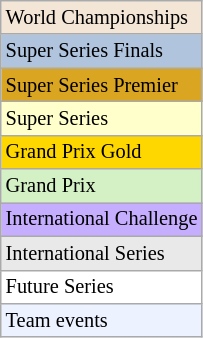<table class=wikitable style="font-size:85%">
<tr style="background:#F3E6D7;">
<td>World Championships</td>
</tr>
<tr style="background:#B0C4DE;">
<td>Super Series Finals</td>
</tr>
<tr style="background:#DAA520;">
<td>Super Series Premier</td>
</tr>
<tr style="background:#ffffcc;">
<td>Super Series</td>
</tr>
<tr style="background:#FFD700;">
<td>Grand Prix Gold</td>
</tr>
<tr style="background:#D4F1C5;">
<td>Grand Prix</td>
</tr>
<tr style="background:#C6AEFF;">
<td>International Challenge</td>
</tr>
<tr style="background:#E9E9E9;">
<td>International Series</td>
</tr>
<tr style="background:#ffffff;">
<td>Future Series</td>
</tr>
<tr style="background:#ECF2FF;">
<td>Team events</td>
</tr>
</table>
